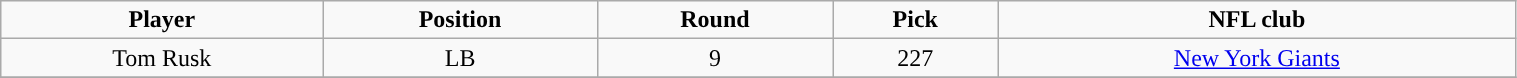<table class="wikitable" width="80%">
<tr align="center">
<td><strong>Player</strong></td>
<td><strong>Position</strong></td>
<td><strong>Round</strong></td>
<td><strong>Pick</strong></td>
<td><strong>NFL club</strong></td>
</tr>
<tr align="center" bgcolor="">
<td>Tom Rusk</td>
<td>LB</td>
<td>9</td>
<td>227</td>
<td><a href='#'>New York Giants</a></td>
</tr>
<tr align="center" bgcolor="">
</tr>
</table>
